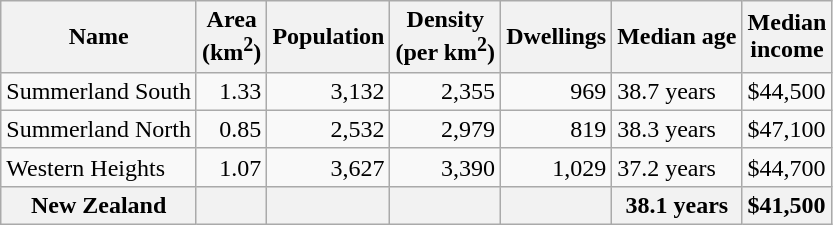<table class="wikitable">
<tr>
<th>Name</th>
<th>Area<br>(km<sup>2</sup>)</th>
<th>Population</th>
<th>Density<br>(per km<sup>2</sup>)</th>
<th>Dwellings</th>
<th>Median age</th>
<th>Median<br>income</th>
</tr>
<tr>
<td>Summerland South</td>
<td style="text-align:right;">1.33</td>
<td style="text-align:right;">3,132</td>
<td style="text-align:right;">2,355</td>
<td style="text-align:right;">969</td>
<td>38.7 years</td>
<td>$44,500</td>
</tr>
<tr>
<td>Summerland North</td>
<td style="text-align:right;">0.85</td>
<td style="text-align:right;">2,532</td>
<td style="text-align:right;">2,979</td>
<td style="text-align:right;">819</td>
<td>38.3 years</td>
<td>$47,100</td>
</tr>
<tr>
<td>Western Heights</td>
<td style="text-align:right;">1.07</td>
<td style="text-align:right;">3,627</td>
<td style="text-align:right;">3,390</td>
<td style="text-align:right;">1,029</td>
<td>37.2 years</td>
<td>$44,700</td>
</tr>
<tr>
<th>New Zealand</th>
<th></th>
<th></th>
<th></th>
<th></th>
<th>38.1 years</th>
<th style="text-align:left;">$41,500</th>
</tr>
</table>
